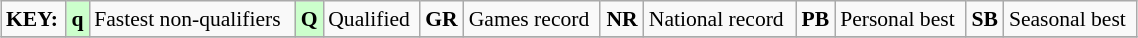<table class="wikitable" style="margin:0.5em auto; font-size:90%;position:relative;" width=60%>
<tr>
<td><strong>KEY:</strong></td>
<td bgcolor=ccffcc align=center><strong>q</strong></td>
<td>Fastest non-qualifiers</td>
<td bgcolor=ccffcc align=center><strong>Q</strong></td>
<td>Qualified</td>
<td align=center><strong>GR</strong></td>
<td>Games record</td>
<td align=center><strong>NR</strong></td>
<td>National record</td>
<td align=center><strong>PB</strong></td>
<td>Personal best</td>
<td align=center><strong>SB</strong></td>
<td>Seasonal best</td>
</tr>
<tr>
</tr>
</table>
